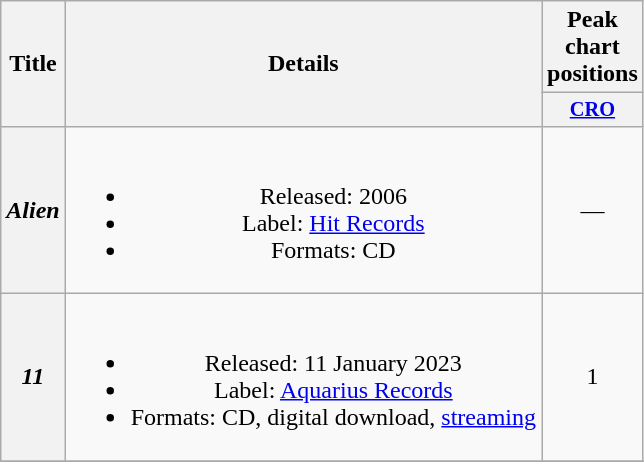<table class="wikitable plainrowheaders" style="text-align:center;">
<tr>
<th scope="col" rowspan="2">Title</th>
<th scope="col" rowspan="2">Details</th>
<th scope="col" colspan="1">Peak chart positions</th>
</tr>
<tr>
<th scope="col" style="width:3em;font-size:85%;"><a href='#'>CRO</a><br></th>
</tr>
<tr>
<th scope="row"><em>Alien</em></th>
<td><br><ul><li>Released: 2006</li><li>Label: <a href='#'>Hit Records</a></li><li>Formats: CD</li></ul></td>
<td>—</td>
</tr>
<tr>
<th scope="row"><em>11</em></th>
<td><br><ul><li>Released: 11 January 2023</li><li>Label: <a href='#'>Aquarius Records</a></li><li>Formats: CD, digital download, <a href='#'>streaming</a></li></ul></td>
<td>1</td>
</tr>
<tr>
</tr>
</table>
